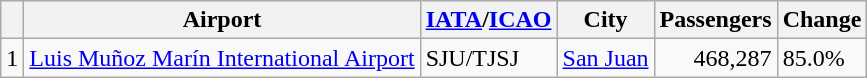<table class="wikitable sortable">
<tr>
<th></th>
<th>Airport</th>
<th><a href='#'>IATA</a>/<a href='#'>ICAO</a></th>
<th>City</th>
<th>Passengers</th>
<th>Change</th>
</tr>
<tr>
<td>1</td>
<td><a href='#'>Luis Muñoz Marín International Airport</a></td>
<td>SJU/TJSJ</td>
<td><a href='#'>San Juan</a></td>
<td align="right">468,287</td>
<td> 85.0%</td>
</tr>
</table>
